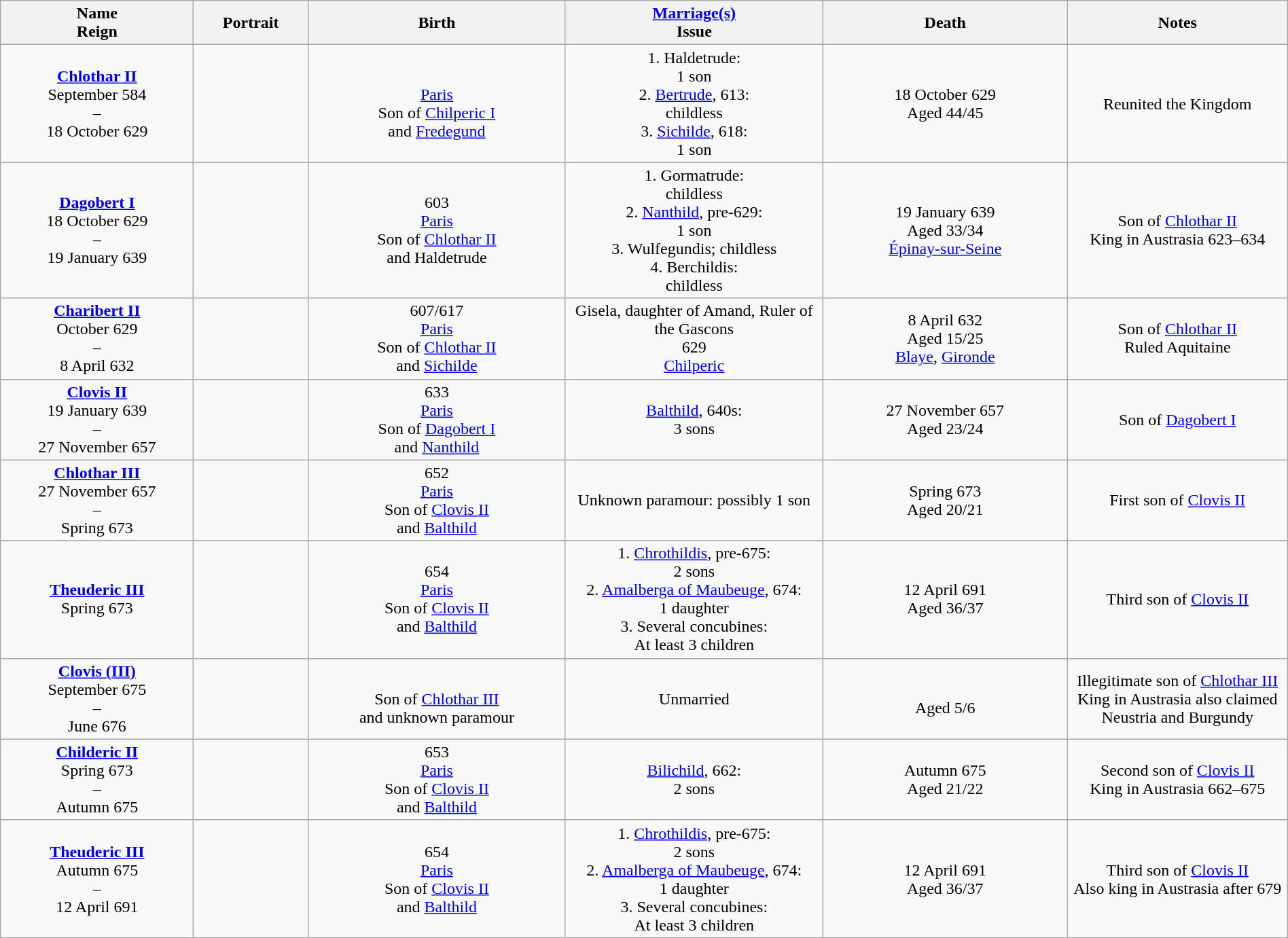<table style="text-align:center; width:100%" class="wikitable">
<tr>
<th style="width:15%">Name<br>Reign</th>
<th style="width:105px">Portrait</th>
<th style="width:20%">Birth</th>
<th style="width:20%"><a href='#'>Marriage(s)</a><br>Issue</th>
<th style="width:19%">Death</th>
<th>Notes</th>
</tr>
<tr>
<td><strong><a href='#'>Chlothar II</a></strong><br>September 584<br>–<br>18 October 629</td>
<td></td>
<td><br><a href='#'>Paris</a><br>Son of <a href='#'>Chilperic I</a><br>and <a href='#'>Fredegund</a></td>
<td>1. Haldetrude:<br>1 son<br>2. <a href='#'>Bertrude</a>, 613:<br>childless<br>3. <a href='#'>Sichilde</a>, 618:<br>1 son</td>
<td>18 October 629<br>Aged 44/45</td>
<td>Reunited the Kingdom</td>
</tr>
<tr>
<td><strong><a href='#'>Dagobert I</a></strong><br>18 October 629<br>–<br>19 January 639</td>
<td></td>
<td>603<br><a href='#'>Paris</a><br>Son of <a href='#'>Chlothar II</a><br>and Haldetrude</td>
<td>1. Gormatrude:<br>childless<br>2. <a href='#'>Nanthild</a>, pre-629:<br>1 son<br>3. Wulfegundis; childless<br>4. Berchildis:<br>childless</td>
<td>19 January 639<br>Aged 33/34<br><a href='#'>Épinay-sur-Seine</a></td>
<td>Son of <a href='#'>Chlothar II</a><br>King in Austrasia 623–634</td>
</tr>
<tr>
<td><strong><a href='#'>Charibert II</a></strong><br>October 629<br>–<br>8 April 632</td>
<td></td>
<td>607/617<br><a href='#'>Paris</a><br>Son of <a href='#'>Chlothar II</a><br>and <a href='#'>Sichilde</a></td>
<td>Gisela, daughter of Amand, Ruler of the Gascons<br>629<br><a href='#'>Chilperic</a></td>
<td>8 April 632<br>Aged 15/25<br><a href='#'>Blaye</a>, <a href='#'>Gironde</a></td>
<td>Son of <a href='#'>Chlothar II</a><br>Ruled Aquitaine</td>
</tr>
<tr>
<td><strong><a href='#'>Clovis II</a></strong><br>19 January 639<br>–<br>27 November 657</td>
<td></td>
<td>633<br><a href='#'>Paris</a><br>Son of <a href='#'>Dagobert I</a><br>and <a href='#'>Nanthild</a></td>
<td><a href='#'>Balthild</a>, 640s:<br>3 sons</td>
<td>27 November 657<br>Aged 23/24</td>
<td>Son of <a href='#'>Dagobert I</a></td>
</tr>
<tr>
<td><strong><a href='#'>Chlothar III</a></strong><br>27 November 657<br>–<br>Spring 673</td>
<td></td>
<td>652<br><a href='#'>Paris</a><br>Son of <a href='#'>Clovis II</a><br>and <a href='#'>Balthild</a></td>
<td>Unknown paramour: possibly 1 son</td>
<td>Spring 673<br>Aged 20/21</td>
<td>First son of <a href='#'>Clovis II</a></td>
</tr>
<tr>
<td><strong><a href='#'>Theuderic III</a></strong><br>Spring 673</td>
<td></td>
<td>654<br><a href='#'>Paris</a><br>Son of <a href='#'>Clovis II</a><br>and <a href='#'>Balthild</a></td>
<td>1. <a href='#'>Chrothildis</a>, pre-675:<br>2 sons<br>2. <a href='#'>Amalberga of Maubeuge</a>, 674:<br>1 daughter<br>3. Several concubines:<br>At least 3 children</td>
<td>12 April 691<br>Aged 36/37</td>
<td>Third son of <a href='#'>Clovis II</a></td>
</tr>
<tr>
<td><strong><a href='#'>Clovis (III)</a></strong><br>September 675<br>–<br>June 676</td>
<td></td>
<td><br>Son of <a href='#'>Chlothar III</a><br>and unknown paramour</td>
<td>Unmarried</td>
<td><br>Aged 5/6</td>
<td>Illegitimate son of <a href='#'>Chlothar III</a><br>King in Austrasia also claimed Neustria and Burgundy</td>
</tr>
<tr>
<td><strong><a href='#'>Childeric II</a></strong><br>Spring 673<br>–<br>Autumn 675</td>
<td></td>
<td>653<br><a href='#'>Paris</a><br>Son of <a href='#'>Clovis II</a><br>and <a href='#'>Balthild</a></td>
<td><a href='#'>Bilichild</a>, 662:<br>2 sons</td>
<td>Autumn 675<br>Aged 21/22</td>
<td>Second son of <a href='#'>Clovis II</a><br>King in Austrasia 662–675</td>
</tr>
<tr>
<td><strong><a href='#'>Theuderic III</a></strong><br>Autumn 675<br>–<br>12 April 691</td>
<td></td>
<td>654<br><a href='#'>Paris</a><br>Son of <a href='#'>Clovis II</a><br>and <a href='#'>Balthild</a></td>
<td>1. <a href='#'>Chrothildis</a>, pre-675:<br>2 sons<br>2. <a href='#'>Amalberga of Maubeuge</a>, 674:<br>1 daughter<br>3. Several concubines:<br>At least 3 children</td>
<td>12 April 691<br>Aged 36/37</td>
<td>Third son of <a href='#'>Clovis II</a><br>Also king in Austrasia after 679</td>
</tr>
</table>
